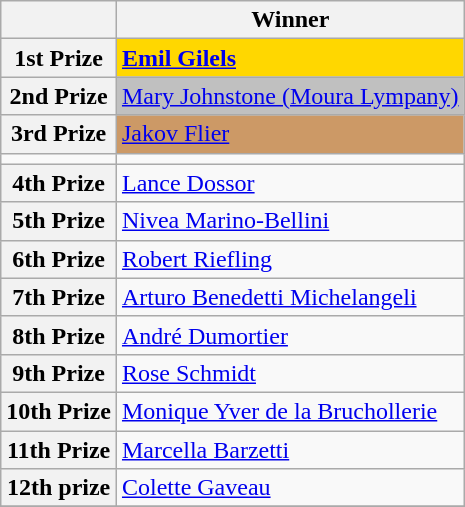<table class="wikitable">
<tr>
<th></th>
<th>Winner</th>
</tr>
<tr>
<th>1st Prize</th>
<td bgcolor="gold"> <strong><a href='#'>Emil Gilels</a></strong></td>
</tr>
<tr>
<th>2nd Prize</th>
<td bgcolor="silver"> <a href='#'>Mary Johnstone (Moura Lympany)</a></td>
</tr>
<tr>
<th>3rd Prize</th>
<td bgcolor="cc9966"> <a href='#'>Jakov Flier</a></td>
</tr>
<tr>
<td></td>
<td></td>
</tr>
<tr>
<th>4th Prize</th>
<td> <a href='#'>Lance Dossor</a></td>
</tr>
<tr>
<th>5th Prize</th>
<td> <a href='#'>Nivea Marino-Bellini</a></td>
</tr>
<tr>
<th>6th Prize</th>
<td> <a href='#'>Robert Riefling</a></td>
</tr>
<tr>
<th>7th Prize</th>
<td> <a href='#'>Arturo Benedetti Michelangeli</a></td>
</tr>
<tr>
<th>8th Prize</th>
<td> <a href='#'>André Dumortier</a></td>
</tr>
<tr>
<th>9th Prize</th>
<td> <a href='#'>Rose Schmidt</a></td>
</tr>
<tr>
<th>10th Prize</th>
<td> <a href='#'>Monique Yver de la Bruchollerie</a></td>
</tr>
<tr>
<th>11th Prize</th>
<td> <a href='#'>Marcella Barzetti</a></td>
</tr>
<tr>
<th>12th prize</th>
<td> <a href='#'>Colette Gaveau</a></td>
</tr>
<tr>
</tr>
</table>
